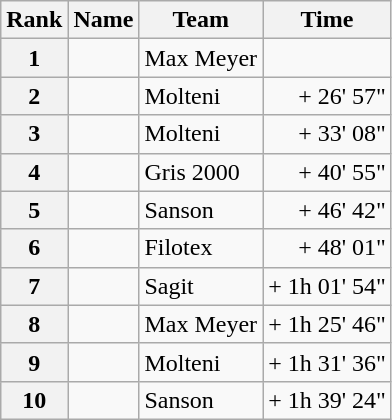<table class="wikitable">
<tr>
<th>Rank</th>
<th>Name</th>
<th>Team</th>
<th>Time</th>
</tr>
<tr>
<th style="text-align:center">1</th>
<td></td>
<td>Max Meyer</td>
<td align="right"></td>
</tr>
<tr>
<th style="text-align:center">2</th>
<td></td>
<td>Molteni</td>
<td align="right">+ 26' 57"</td>
</tr>
<tr>
<th style="text-align:center">3</th>
<td></td>
<td>Molteni</td>
<td align="right">+ 33' 08"</td>
</tr>
<tr>
<th style="text-align:center">4</th>
<td></td>
<td>Gris 2000</td>
<td align="right">+ 40' 55"</td>
</tr>
<tr>
<th style="text-align:center">5</th>
<td></td>
<td>Sanson</td>
<td align="right">+ 46' 42"</td>
</tr>
<tr>
<th style="text-align:center">6</th>
<td></td>
<td>Filotex</td>
<td align="right">+ 48' 01"</td>
</tr>
<tr>
<th style="text-align:center">7</th>
<td></td>
<td>Sagit</td>
<td align="right">+ 1h 01' 54"</td>
</tr>
<tr>
<th style="text-align:center">8</th>
<td></td>
<td>Max Meyer</td>
<td align="right">+ 1h 25' 46"</td>
</tr>
<tr>
<th style="text-align:center">9</th>
<td></td>
<td>Molteni</td>
<td align="right">+ 1h 31' 36"</td>
</tr>
<tr>
<th style="text-align:center">10</th>
<td></td>
<td>Sanson</td>
<td align="right">+ 1h 39' 24"</td>
</tr>
</table>
